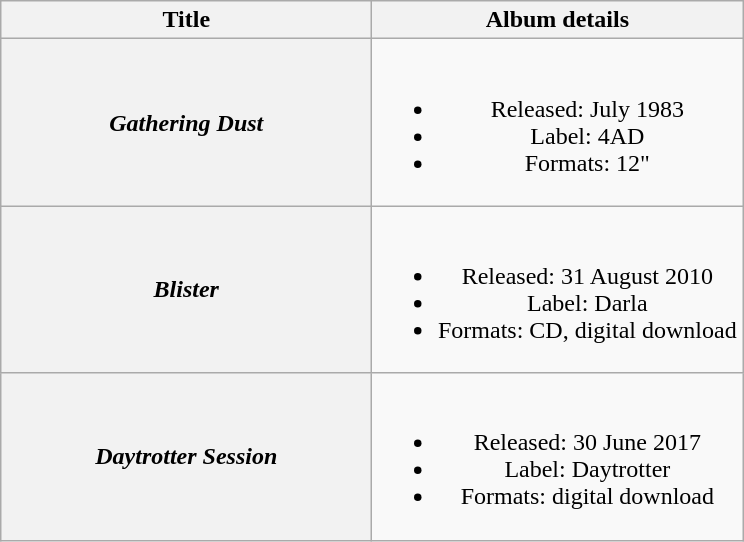<table class="wikitable plainrowheaders" style="text-align:center;">
<tr>
<th scope="col" style="width:15em;">Title</th>
<th scope="col" style="width:15em;">Album details</th>
</tr>
<tr>
<th scope="row"><em>Gathering Dust</em></th>
<td><br><ul><li>Released: July 1983</li><li>Label: 4AD</li><li>Formats: 12"</li></ul></td>
</tr>
<tr>
<th scope="row"><em>Blister</em></th>
<td><br><ul><li>Released: 31 August 2010</li><li>Label: Darla</li><li>Formats: CD, digital download</li></ul></td>
</tr>
<tr>
<th scope="row"><em>Daytrotter Session</em></th>
<td><br><ul><li>Released: 30 June 2017</li><li>Label: Daytrotter</li><li>Formats: digital download</li></ul></td>
</tr>
</table>
